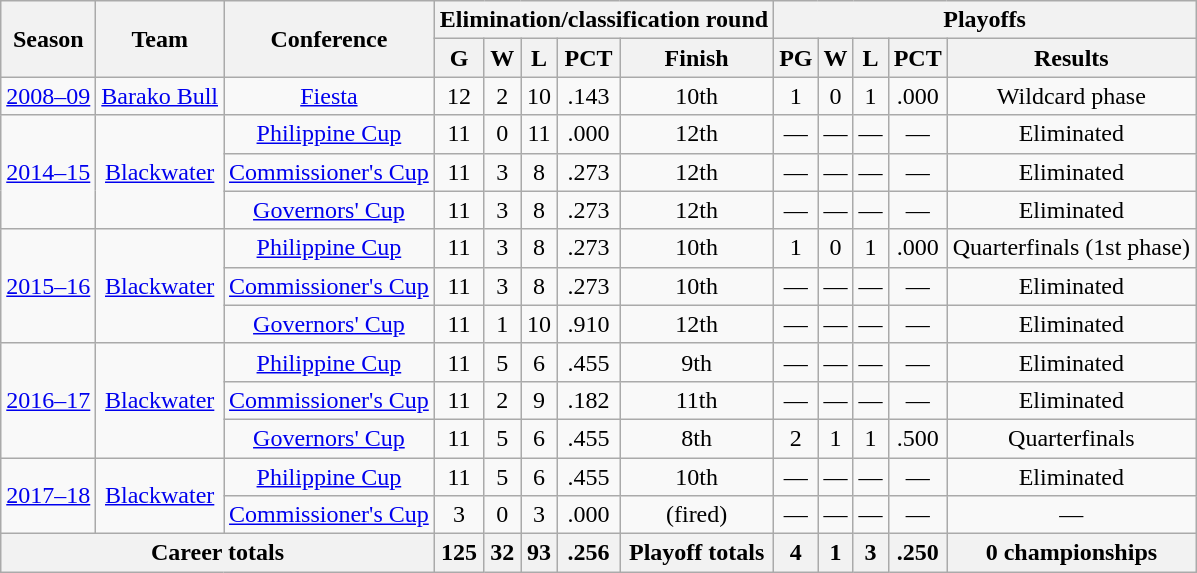<table class=wikitable style="text-align:center">
<tr>
<th rowspan=2>Season</th>
<th rowspan="2">Team</th>
<th rowspan="2">Conference</th>
<th colspan="5">Elimination/classification round</th>
<th colspan="5">Playoffs</th>
</tr>
<tr>
<th>G</th>
<th>W</th>
<th>L</th>
<th>PCT</th>
<th>Finish</th>
<th>PG</th>
<th>W</th>
<th>L</th>
<th>PCT</th>
<th>Results</th>
</tr>
<tr>
<td><a href='#'>2008–09</a></td>
<td><a href='#'>Barako Bull</a></td>
<td><a href='#'>Fiesta</a></td>
<td>12</td>
<td>2</td>
<td>10</td>
<td>.143</td>
<td>10th</td>
<td>1</td>
<td>0</td>
<td>1</td>
<td>.000</td>
<td>Wildcard phase</td>
</tr>
<tr>
<td rowspan="3"><a href='#'>2014–15</a></td>
<td rowspan="3"><a href='#'>Blackwater</a></td>
<td><a href='#'>Philippine Cup</a></td>
<td>11</td>
<td>0</td>
<td>11</td>
<td>.000</td>
<td>12th</td>
<td>—</td>
<td>—</td>
<td>—</td>
<td>—</td>
<td>Eliminated</td>
</tr>
<tr>
<td><a href='#'>Commissioner's Cup</a></td>
<td>11</td>
<td>3</td>
<td>8</td>
<td>.273</td>
<td>12th</td>
<td>—</td>
<td>—</td>
<td>—</td>
<td>—</td>
<td>Eliminated</td>
</tr>
<tr>
<td><a href='#'>Governors' Cup</a></td>
<td>11</td>
<td>3</td>
<td>8</td>
<td>.273</td>
<td>12th</td>
<td>—</td>
<td>—</td>
<td>—</td>
<td>—</td>
<td>Eliminated</td>
</tr>
<tr>
<td rowspan="3"><a href='#'>2015–16</a></td>
<td rowspan="3"><a href='#'>Blackwater</a></td>
<td><a href='#'>Philippine Cup</a></td>
<td>11</td>
<td>3</td>
<td>8</td>
<td>.273</td>
<td>10th</td>
<td>1</td>
<td>0</td>
<td>1</td>
<td>.000</td>
<td>Quarterfinals (1st phase)</td>
</tr>
<tr>
<td><a href='#'>Commissioner's Cup</a></td>
<td>11</td>
<td>3</td>
<td>8</td>
<td>.273</td>
<td>10th</td>
<td>—</td>
<td>—</td>
<td>—</td>
<td>—</td>
<td>Eliminated</td>
</tr>
<tr>
<td><a href='#'>Governors' Cup</a></td>
<td>11</td>
<td>1</td>
<td>10</td>
<td>.910</td>
<td>12th</td>
<td>—</td>
<td>—</td>
<td>—</td>
<td>—</td>
<td>Eliminated</td>
</tr>
<tr>
<td rowspan="3"><a href='#'>2016–17</a></td>
<td rowspan="3"><a href='#'>Blackwater</a></td>
<td><a href='#'>Philippine Cup</a></td>
<td>11</td>
<td>5</td>
<td>6</td>
<td>.455</td>
<td>9th</td>
<td>—</td>
<td>—</td>
<td>—</td>
<td>—</td>
<td>Eliminated</td>
</tr>
<tr>
<td><a href='#'>Commissioner's Cup</a></td>
<td>11</td>
<td>2</td>
<td>9</td>
<td>.182</td>
<td>11th</td>
<td>—</td>
<td>—</td>
<td>—</td>
<td>—</td>
<td>Eliminated</td>
</tr>
<tr>
<td><a href='#'>Governors' Cup</a></td>
<td>11</td>
<td>5</td>
<td>6</td>
<td>.455</td>
<td>8th</td>
<td>2</td>
<td>1</td>
<td>1</td>
<td>.500</td>
<td>Quarterfinals</td>
</tr>
<tr>
<td rowspan="2"><a href='#'>2017–18</a></td>
<td rowspan="2"><a href='#'>Blackwater</a></td>
<td><a href='#'>Philippine Cup</a></td>
<td>11</td>
<td>5</td>
<td>6</td>
<td>.455</td>
<td>10th</td>
<td>—</td>
<td>—</td>
<td>—</td>
<td>—</td>
<td>Eliminated</td>
</tr>
<tr>
<td><a href='#'>Commissioner's Cup</a></td>
<td>3</td>
<td>0</td>
<td>3</td>
<td>.000</td>
<td>(fired)</td>
<td>—</td>
<td>—</td>
<td>—</td>
<td>—</td>
<td>—</td>
</tr>
<tr>
<th colspan="3">Career totals</th>
<th>125</th>
<th>32</th>
<th>93</th>
<th>.256</th>
<th>Playoff totals</th>
<th>4</th>
<th>1</th>
<th>3</th>
<th>.250</th>
<th>0 championships</th>
</tr>
</table>
